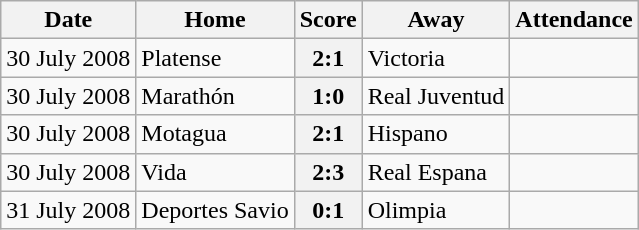<table class="wikitable">
<tr>
<th>Date</th>
<th>Home</th>
<th>Score</th>
<th>Away</th>
<th>Attendance</th>
</tr>
<tr>
<td>30 July 2008</td>
<td>Platense</td>
<th>2:1</th>
<td>Victoria</td>
<td></td>
</tr>
<tr>
<td>30 July 2008</td>
<td>Marathón</td>
<th>1:0</th>
<td>Real Juventud</td>
<td></td>
</tr>
<tr>
<td>30 July 2008</td>
<td>Motagua</td>
<th>2:1</th>
<td>Hispano</td>
<td></td>
</tr>
<tr>
<td>30 July 2008</td>
<td>Vida</td>
<th>2:3</th>
<td>Real Espana</td>
<td></td>
</tr>
<tr>
<td>31 July 2008</td>
<td>Deportes Savio</td>
<th>0:1</th>
<td>Olimpia</td>
<td></td>
</tr>
</table>
